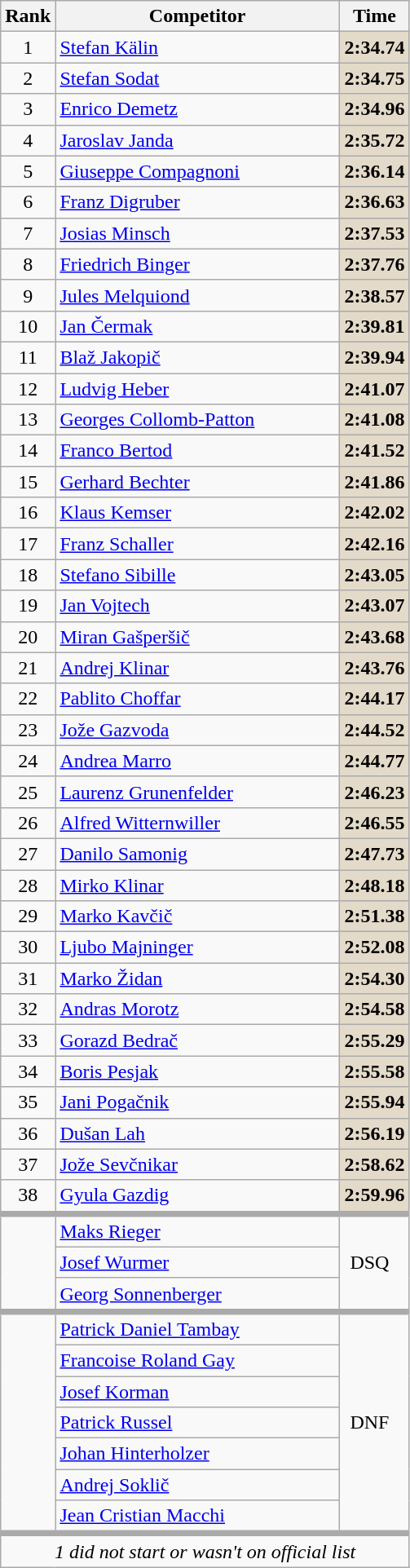<table class="wikitable">
<tr>
<th width=35>Rank</th>
<th width=225>Competitor</th>
<th width=50>Time</th>
</tr>
<tr>
<td align=center>1</td>
<td> <a href='#'>Stefan Kälin</a></td>
<td align=center bgcolor=#E3DAC9><strong>2:34.74</strong></td>
</tr>
<tr>
<td align=center>2</td>
<td> <a href='#'>Stefan Sodat</a></td>
<td align=center bgcolor=#E3DAC9><strong>2:34.75</strong></td>
</tr>
<tr>
<td align=center>3</td>
<td> <a href='#'>Enrico Demetz</a></td>
<td align=center bgcolor=#E3DAC9><strong>2:34.96</strong></td>
</tr>
<tr>
<td align=center>4</td>
<td> <a href='#'>Jaroslav Janda</a></td>
<td align=center bgcolor=#E3DAC9><strong>2:35.72</strong></td>
</tr>
<tr>
<td align=center>5</td>
<td> <a href='#'>Giuseppe Compagnoni</a></td>
<td align=center bgcolor=#E3DAC9><strong>2:36.14</strong></td>
</tr>
<tr>
<td align=center>6</td>
<td> <a href='#'>Franz Digruber</a></td>
<td align=center bgcolor=#E3DAC9><strong>2:36.63</strong></td>
</tr>
<tr>
<td align=center>7</td>
<td> <a href='#'>Josias Minsch</a></td>
<td align=center bgcolor=#E3DAC9><strong>2:37.53</strong></td>
</tr>
<tr>
<td align=center>8</td>
<td> <a href='#'>Friedrich Binger</a></td>
<td align=center bgcolor=#E3DAC9><strong>2:37.76</strong></td>
</tr>
<tr>
<td align=center>9</td>
<td> <a href='#'>Jules Melquiond</a></td>
<td align=center bgcolor=#E3DAC9><strong>2:38.57</strong></td>
</tr>
<tr>
<td align=center>10</td>
<td> <a href='#'>Jan Čermak</a></td>
<td align=center bgcolor=#E3DAC9><strong>2:39.81</strong></td>
</tr>
<tr>
<td align=center>11</td>
<td> <a href='#'>Blaž Jakopič</a></td>
<td align=center bgcolor=#E3DAC9><strong>2:39.94</strong></td>
</tr>
<tr>
<td align=center>12</td>
<td> <a href='#'>Ludvig Heber</a></td>
<td align=center bgcolor=#E3DAC9><strong>2:41.07</strong></td>
</tr>
<tr>
<td align=center>13</td>
<td> <a href='#'>Georges Collomb-Patton</a></td>
<td align=center bgcolor=#E3DAC9><strong>2:41.08</strong></td>
</tr>
<tr>
<td align=center>14</td>
<td> <a href='#'>Franco Bertod</a></td>
<td align=center bgcolor=#E3DAC9><strong>2:41.52</strong></td>
</tr>
<tr>
<td align=center>15</td>
<td> <a href='#'>Gerhard Bechter</a></td>
<td align=center bgcolor=#E3DAC9><strong>2:41.86</strong></td>
</tr>
<tr>
<td align=center>16</td>
<td> <a href='#'>Klaus Kemser</a></td>
<td align=center bgcolor=#E3DAC9><strong>2:42.02</strong></td>
</tr>
<tr>
<td align=center>17</td>
<td> <a href='#'>Franz Schaller</a></td>
<td align=center bgcolor=#E3DAC9><strong>2:42.16</strong></td>
</tr>
<tr>
<td align=center>18</td>
<td> <a href='#'>Stefano Sibille</a></td>
<td align=center bgcolor=#E3DAC9><strong>2:43.05</strong></td>
</tr>
<tr>
<td align=center>19</td>
<td> <a href='#'>Jan Vojtech</a></td>
<td align=center bgcolor=#E3DAC9><strong>2:43.07</strong></td>
</tr>
<tr>
<td align=center>20</td>
<td> <a href='#'>Miran Gašperšič</a></td>
<td align=center bgcolor=#E3DAC9><strong>2:43.68</strong></td>
</tr>
<tr>
<td align=center>21</td>
<td> <a href='#'>Andrej Klinar</a></td>
<td align=center bgcolor=#E3DAC9><strong>2:43.76</strong></td>
</tr>
<tr>
<td align=center>22</td>
<td> <a href='#'>Pablito Choffar</a></td>
<td align=center bgcolor=#E3DAC9><strong>2:44.17</strong></td>
</tr>
<tr>
<td align=center>23</td>
<td> <a href='#'>Jože Gazvoda</a></td>
<td align=center bgcolor=#E3DAC9><strong>2:44.52</strong></td>
</tr>
<tr>
<td align=center>24</td>
<td> <a href='#'>Andrea Marro</a></td>
<td align=center bgcolor=#E3DAC9><strong>2:44.77</strong></td>
</tr>
<tr>
<td align=center>25</td>
<td> <a href='#'>Laurenz Grunenfelder</a></td>
<td align=center bgcolor=#E3DAC9><strong>2:46.23</strong></td>
</tr>
<tr>
<td align=center>26</td>
<td> <a href='#'>Alfred Witternwiller</a></td>
<td align=center bgcolor=#E3DAC9><strong>2:46.55</strong></td>
</tr>
<tr>
<td align=center>27</td>
<td> <a href='#'>Danilo Samonig</a></td>
<td align=center bgcolor=#E3DAC9><strong>2:47.73</strong></td>
</tr>
<tr>
<td align=center>28</td>
<td> <a href='#'>Mirko Klinar</a></td>
<td align=center bgcolor=#E3DAC9><strong>2:48.18</strong></td>
</tr>
<tr>
<td align=center>29</td>
<td> <a href='#'>Marko Kavčič</a></td>
<td align=center bgcolor=#E3DAC9><strong>2:51.38</strong></td>
</tr>
<tr>
<td align=center>30</td>
<td> <a href='#'>Ljubo Majninger</a></td>
<td align=center bgcolor=#E3DAC9><strong>2:52.08</strong></td>
</tr>
<tr>
<td align=center>31</td>
<td> <a href='#'>Marko Židan</a></td>
<td align=center bgcolor=#E3DAC9><strong>2:54.30</strong></td>
</tr>
<tr>
<td align=center>32</td>
<td> <a href='#'>Andras Morotz</a></td>
<td align=center bgcolor=#E3DAC9><strong>2:54.58</strong></td>
</tr>
<tr>
<td align=center>33</td>
<td> <a href='#'>Gorazd Bedrač</a></td>
<td align=center bgcolor=#E3DAC9><strong>2:55.29</strong></td>
</tr>
<tr>
<td align=center>34</td>
<td> <a href='#'>Boris Pesjak</a></td>
<td align=center bgcolor=#E3DAC9><strong>2:55.58</strong></td>
</tr>
<tr>
<td align=center>35</td>
<td> <a href='#'>Jani Pogačnik</a></td>
<td align=center bgcolor=#E3DAC9><strong>2:55.94</strong></td>
</tr>
<tr>
<td align=center>36</td>
<td> <a href='#'>Dušan Lah</a></td>
<td align=center bgcolor=#E3DAC9><strong>2:56.19</strong></td>
</tr>
<tr>
<td align=center>37</td>
<td> <a href='#'>Jože Sevčnikar</a></td>
<td align=center bgcolor=#E3DAC9><strong>2:58.62</strong></td>
</tr>
<tr>
<td align=center>38</td>
<td> <a href='#'>Gyula Gazdig</a></td>
<td align=center bgcolor=#E3DAC9><strong>2:59.96</strong></td>
</tr>
<tr>
<td rowspan=3 style="border-top-width:5px"></td>
<td style="border-top-width:5px"> <a href='#'>Maks Rieger</a></td>
<td rowspan=3 align=center style="border-top-width:5px">DSQ 	  	 </td>
</tr>
<tr>
<td> <a href='#'>Josef Wurmer</a> 		  	 </td>
</tr>
<tr>
<td> <a href='#'>Georg Sonnenberger</a></td>
</tr>
<tr>
<td rowspan=7 style="border-top-width:5px"></td>
<td style="border-top-width:5px"> <a href='#'>Patrick Daniel Tambay</a></td>
<td rowspan=7 align=center style="border-top-width:5px">DNF 	  	 </td>
</tr>
<tr>
<td> <a href='#'>Francoise Roland Gay</a>  	  	 </td>
</tr>
<tr>
<td> <a href='#'>Josef Korman</a> 		  	 </td>
</tr>
<tr>
<td> <a href='#'>Patrick Russel</a> 	  	 </td>
</tr>
<tr>
<td> <a href='#'>Johan Hinterholzer</a> 	 		  	 </td>
</tr>
<tr>
<td> <a href='#'>Andrej Soklič</a> 	  	 </td>
</tr>
<tr>
<td> <a href='#'>Jean Cristian Macchi</a> 	 	  	 </td>
</tr>
<tr>
<td align=center colspan=3 style="border-top-width:5px"><em>1 did not start or wasn't on official list</em></td>
</tr>
</table>
